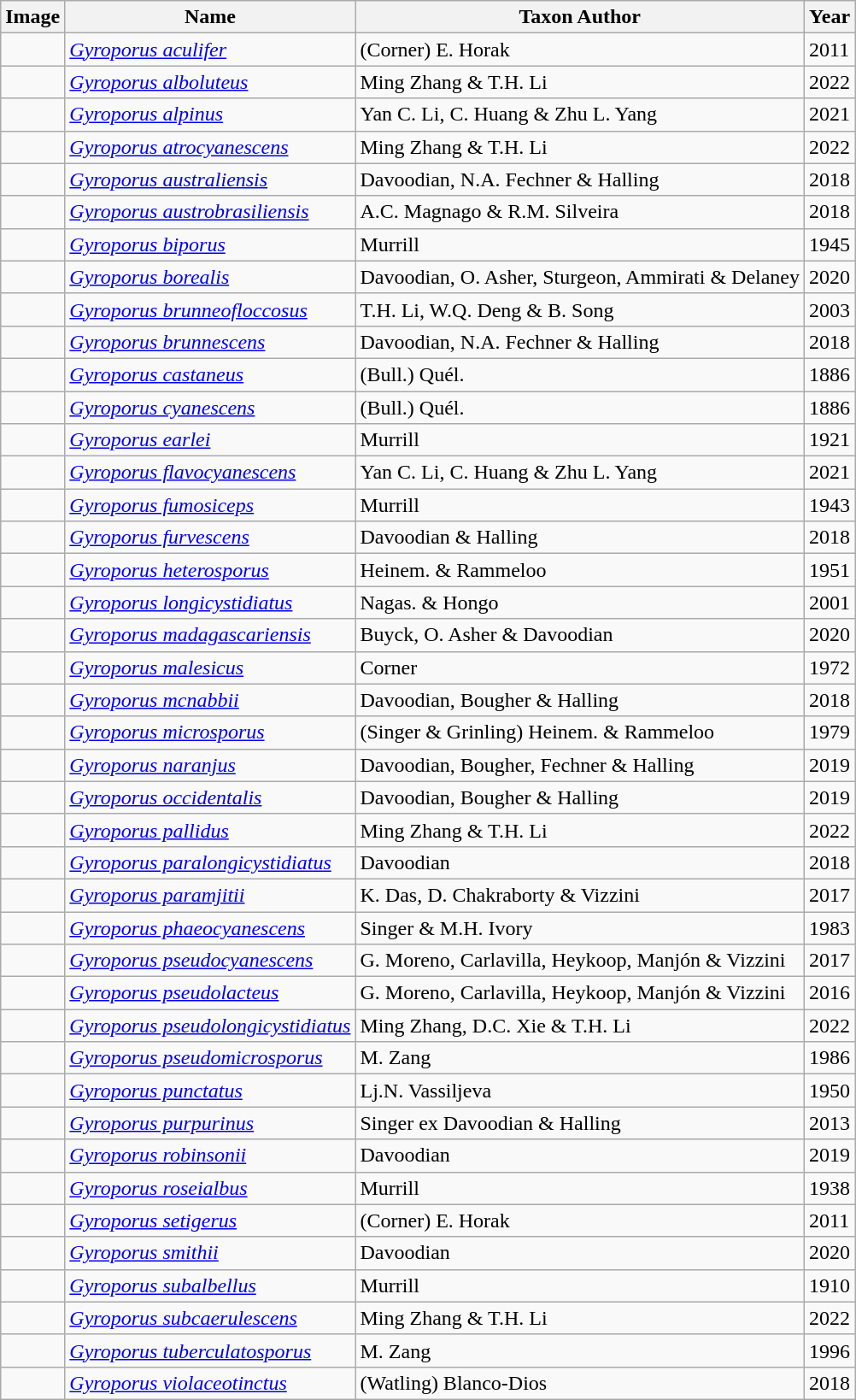<table class="wikitable sortable">
<tr>
<th>Image</th>
<th>Name</th>
<th>Taxon Author</th>
<th>Year</th>
</tr>
<tr>
<td></td>
<td><em><a href='#'>Gyroporus aculifer</a></em></td>
<td>(Corner) E. Horak</td>
<td>2011</td>
</tr>
<tr>
<td></td>
<td><em><a href='#'>Gyroporus alboluteus</a></em></td>
<td>Ming Zhang & T.H. Li</td>
<td>2022</td>
</tr>
<tr>
<td></td>
<td><em><a href='#'>Gyroporus alpinus</a></em></td>
<td>Yan C. Li, C. Huang & Zhu L. Yang</td>
<td>2021</td>
</tr>
<tr>
<td></td>
<td><em><a href='#'>Gyroporus atrocyanescens</a></em></td>
<td>Ming Zhang & T.H. Li</td>
<td>2022</td>
</tr>
<tr>
<td></td>
<td><em><a href='#'>Gyroporus australiensis</a></em></td>
<td>Davoodian, N.A. Fechner & Halling</td>
<td>2018</td>
</tr>
<tr>
<td></td>
<td><em><a href='#'>Gyroporus austrobrasiliensis</a></em></td>
<td>A.C. Magnago & R.M. Silveira</td>
<td>2018</td>
</tr>
<tr>
<td></td>
<td><em><a href='#'>Gyroporus biporus</a></em></td>
<td>Murrill</td>
<td>1945</td>
</tr>
<tr>
<td></td>
<td><em><a href='#'>Gyroporus borealis</a></em></td>
<td>Davoodian, O. Asher, Sturgeon, Ammirati & Delaney</td>
<td>2020</td>
</tr>
<tr>
<td></td>
<td><em><a href='#'>Gyroporus brunneofloccosus</a></em></td>
<td>T.H. Li, W.Q. Deng & B. Song</td>
<td>2003</td>
</tr>
<tr>
<td></td>
<td><em><a href='#'>Gyroporus brunnescens</a></em></td>
<td>Davoodian, N.A. Fechner & Halling</td>
<td>2018</td>
</tr>
<tr>
<td></td>
<td><em><a href='#'>Gyroporus castaneus</a></em></td>
<td>(Bull.) Quél.</td>
<td>1886</td>
</tr>
<tr>
<td></td>
<td><em><a href='#'>Gyroporus cyanescens</a></em></td>
<td>(Bull.) Quél.</td>
<td>1886</td>
</tr>
<tr>
<td></td>
<td><em><a href='#'>Gyroporus earlei</a></em></td>
<td>Murrill</td>
<td>1921</td>
</tr>
<tr>
<td></td>
<td><em><a href='#'>Gyroporus flavocyanescens</a></em></td>
<td>Yan C. Li, C. Huang & Zhu L. Yang</td>
<td>2021</td>
</tr>
<tr>
<td></td>
<td><em><a href='#'>Gyroporus fumosiceps</a></em></td>
<td>Murrill</td>
<td>1943</td>
</tr>
<tr>
<td></td>
<td><em><a href='#'>Gyroporus furvescens</a></em></td>
<td>Davoodian & Halling</td>
<td>2018</td>
</tr>
<tr>
<td></td>
<td><em><a href='#'>Gyroporus heterosporus</a></em></td>
<td>Heinem. & Rammeloo</td>
<td>1951</td>
</tr>
<tr>
<td></td>
<td><em><a href='#'>Gyroporus longicystidiatus</a></em></td>
<td>Nagas. & Hongo</td>
<td>2001</td>
</tr>
<tr>
<td></td>
<td><em><a href='#'>Gyroporus madagascariensis</a></em></td>
<td>Buyck, O. Asher & Davoodian</td>
<td>2020</td>
</tr>
<tr>
<td></td>
<td><em><a href='#'>Gyroporus malesicus</a></em></td>
<td>Corner</td>
<td>1972</td>
</tr>
<tr>
<td></td>
<td><em><a href='#'>Gyroporus mcnabbii</a></em></td>
<td>Davoodian, Bougher & Halling</td>
<td>2018</td>
</tr>
<tr>
<td></td>
<td><em><a href='#'>Gyroporus microsporus</a></em></td>
<td>(Singer & Grinling) Heinem. & Rammeloo</td>
<td>1979</td>
</tr>
<tr>
<td></td>
<td><em><a href='#'>Gyroporus naranjus</a></em></td>
<td>Davoodian, Bougher, Fechner & Halling</td>
<td>2019</td>
</tr>
<tr>
<td></td>
<td><em><a href='#'>Gyroporus occidentalis</a></em></td>
<td>Davoodian, Bougher & Halling</td>
<td>2019</td>
</tr>
<tr>
<td></td>
<td><em><a href='#'>Gyroporus pallidus</a></em></td>
<td>Ming Zhang & T.H. Li</td>
<td>2022</td>
</tr>
<tr>
<td></td>
<td><em><a href='#'>Gyroporus paralongicystidiatus</a></em></td>
<td>Davoodian</td>
<td>2018</td>
</tr>
<tr>
<td></td>
<td><em><a href='#'>Gyroporus paramjitii</a></em></td>
<td>K. Das, D. Chakraborty & Vizzini</td>
<td>2017</td>
</tr>
<tr>
<td></td>
<td><em><a href='#'>Gyroporus phaeocyanescens</a></em></td>
<td>Singer & M.H. Ivory</td>
<td>1983</td>
</tr>
<tr>
<td></td>
<td><em><a href='#'>Gyroporus pseudocyanescens</a></em></td>
<td>G. Moreno, Carlavilla, Heykoop, Manjón & Vizzini</td>
<td>2017</td>
</tr>
<tr>
<td></td>
<td><em><a href='#'>Gyroporus pseudolacteus</a></em></td>
<td>G. Moreno, Carlavilla, Heykoop, Manjón & Vizzini</td>
<td>2016</td>
</tr>
<tr>
<td></td>
<td><em><a href='#'>Gyroporus pseudolongicystidiatus</a></em></td>
<td>Ming Zhang, D.C. Xie & T.H. Li</td>
<td>2022</td>
</tr>
<tr>
<td></td>
<td><em><a href='#'>Gyroporus pseudomicrosporus</a></em></td>
<td>M. Zang</td>
<td>1986</td>
</tr>
<tr>
<td></td>
<td><em><a href='#'>Gyroporus punctatus</a></em></td>
<td>Lj.N. Vassiljeva</td>
<td>1950</td>
</tr>
<tr>
<td></td>
<td><em><a href='#'>Gyroporus purpurinus</a></em></td>
<td>Singer ex Davoodian & Halling</td>
<td>2013</td>
</tr>
<tr>
<td></td>
<td><em><a href='#'>Gyroporus robinsonii</a></em></td>
<td>Davoodian</td>
<td>2019</td>
</tr>
<tr>
<td></td>
<td><em><a href='#'>Gyroporus roseialbus</a></em></td>
<td>Murrill</td>
<td>1938</td>
</tr>
<tr>
<td></td>
<td><em><a href='#'>Gyroporus setigerus</a></em></td>
<td>(Corner) E. Horak</td>
<td>2011</td>
</tr>
<tr>
<td></td>
<td><em><a href='#'>Gyroporus smithii</a></em></td>
<td>Davoodian</td>
<td>2020</td>
</tr>
<tr>
<td></td>
<td><em><a href='#'>Gyroporus subalbellus</a></em></td>
<td>Murrill</td>
<td>1910</td>
</tr>
<tr>
<td></td>
<td><em><a href='#'>Gyroporus subcaerulescens</a></em></td>
<td>Ming Zhang & T.H. Li</td>
<td>2022</td>
</tr>
<tr>
<td></td>
<td><em><a href='#'>Gyroporus tuberculatosporus</a></em></td>
<td>M. Zang</td>
<td>1996</td>
</tr>
<tr>
<td></td>
<td><em><a href='#'>Gyroporus violaceotinctus</a></em></td>
<td>(Watling) Blanco-Dios</td>
<td>2018</td>
</tr>
</table>
